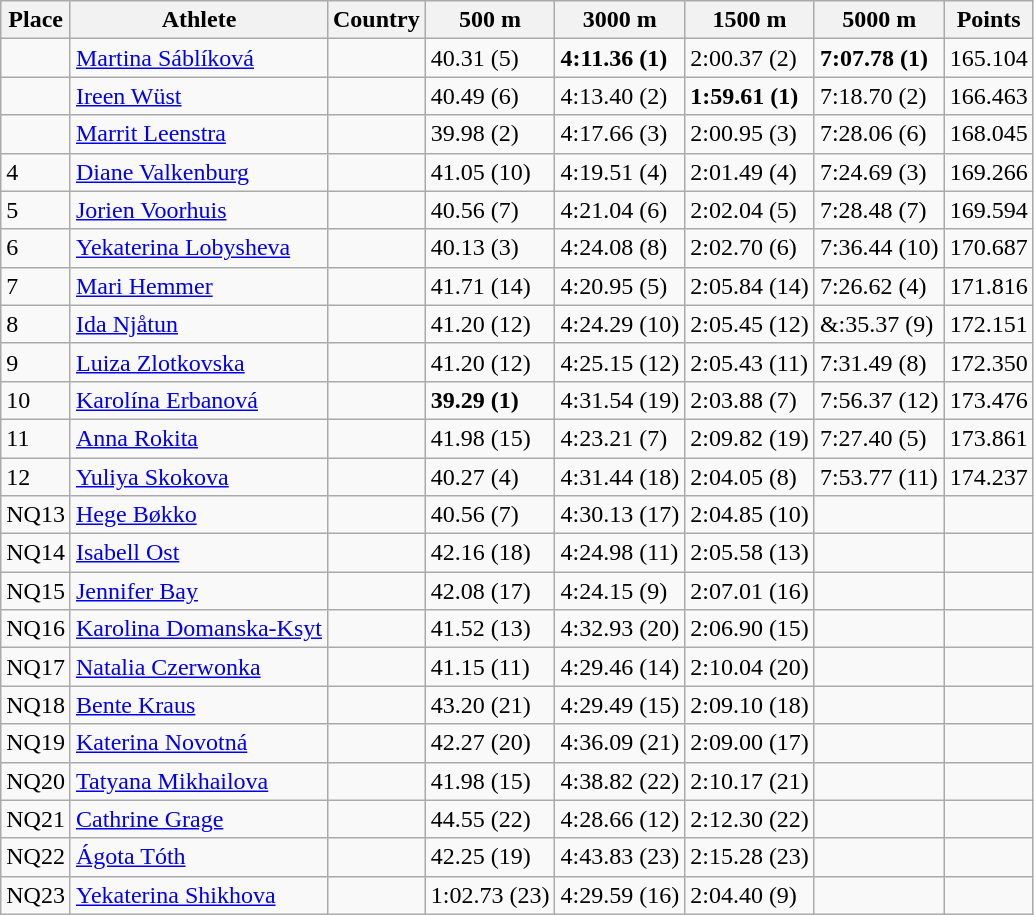<table class="wikitable" border="1">
<tr>
<th>Place</th>
<th>Athlete</th>
<th>Country</th>
<th>500 m</th>
<th>3000 m</th>
<th>1500 m</th>
<th>5000 m</th>
<th>Points</th>
</tr>
<tr>
<td></td>
<td><a href='#'>Martina Sáblíková</a></td>
<td></td>
<td>40.31 (5)</td>
<td><strong>4:11.36 (1)</strong></td>
<td>2:00.37 (2)</td>
<td><strong>7:07.78 (1)</strong></td>
<td>165.104</td>
</tr>
<tr>
<td></td>
<td><a href='#'>Ireen Wüst</a></td>
<td></td>
<td>40.49 (6)</td>
<td>4:13.40 (2)</td>
<td><strong>1:59.61 (1)</strong></td>
<td>7:18.70 (2)</td>
<td>166.463</td>
</tr>
<tr>
<td></td>
<td><a href='#'>Marrit Leenstra</a></td>
<td></td>
<td>39.98 (2)</td>
<td>4:17.66 (3)</td>
<td>2:00.95 (3)</td>
<td>7:28.06 (6)</td>
<td>168.045</td>
</tr>
<tr>
<td>4</td>
<td><a href='#'>Diane Valkenburg</a></td>
<td></td>
<td>41.05 (10)</td>
<td>4:19.51 (4)</td>
<td>2:01.49 (4)</td>
<td>7:24.69 (3)</td>
<td>169.266</td>
</tr>
<tr>
<td>5</td>
<td><a href='#'>Jorien Voorhuis</a></td>
<td></td>
<td>40.56 (7)</td>
<td>4:21.04 (6)</td>
<td>2:02.04 (5)</td>
<td>7:28.48 (7)</td>
<td>169.594</td>
</tr>
<tr>
<td>6</td>
<td><a href='#'>Yekaterina Lobysheva</a></td>
<td></td>
<td>40.13 (3)</td>
<td>4:24.08 (8)</td>
<td>2:02.70 (6)</td>
<td>7:36.44 (10)</td>
<td>170.687</td>
</tr>
<tr>
<td>7</td>
<td><a href='#'>Mari Hemmer</a></td>
<td></td>
<td>41.71 (14)</td>
<td>4:20.95 (5)</td>
<td>2:05.84 (14)</td>
<td>7:26.62 (4)</td>
<td>171.816</td>
</tr>
<tr>
<td>8</td>
<td><a href='#'>Ida Njåtun</a></td>
<td></td>
<td>41.20 (12)</td>
<td>4:24.29 (10)</td>
<td>2:05.45 (12)</td>
<td>&:35.37 (9)</td>
<td>172.151</td>
</tr>
<tr>
<td>9</td>
<td><a href='#'>Luiza Zlotkovska</a></td>
<td></td>
<td>41.20 (12)</td>
<td>4:25.15 (12)</td>
<td>2:05.43 (11)</td>
<td>7:31.49 (8)</td>
<td>172.350</td>
</tr>
<tr>
<td>10</td>
<td><a href='#'>Karolína Erbanová</a></td>
<td></td>
<td><strong>39.29 (1)</strong></td>
<td>4:31.54 (19)</td>
<td>2:03.88 (7)</td>
<td>7:56.37 (12)</td>
<td>173.476</td>
</tr>
<tr>
<td>11</td>
<td><a href='#'>Anna Rokita</a></td>
<td></td>
<td>41.98 (15)</td>
<td>4:23.21 (7)</td>
<td>2:09.82 (19)</td>
<td>7:27.40 (5)</td>
<td>173.861</td>
</tr>
<tr>
<td>12</td>
<td><a href='#'>Yuliya Skokova</a></td>
<td></td>
<td>40.27 (4)</td>
<td>4:31.44 (18)</td>
<td>2:04.05 (8)</td>
<td>7:53.77 (11)</td>
<td>174.237</td>
</tr>
<tr>
<td>NQ13</td>
<td><a href='#'>Hege Bøkko</a></td>
<td></td>
<td>40.56 (7)</td>
<td>4:30.13 (17)</td>
<td>2:04.85 (10)</td>
<td></td>
<td></td>
</tr>
<tr>
<td>NQ14</td>
<td><a href='#'>Isabell Ost</a></td>
<td></td>
<td>42.16 (18)</td>
<td>4:24.98 (11)</td>
<td>2:05.58 (13)</td>
<td></td>
<td></td>
</tr>
<tr>
<td>NQ15</td>
<td><a href='#'>Jennifer Bay</a></td>
<td></td>
<td>42.08 (17)</td>
<td>4:24.15 (9)</td>
<td>2:07.01 (16)</td>
<td></td>
<td></td>
</tr>
<tr>
<td>NQ16</td>
<td><a href='#'>Karolina Domanska-Ksyt</a></td>
<td></td>
<td>41.52 (13)</td>
<td>4:32.93 (20)</td>
<td>2:06.90 (15)</td>
<td></td>
<td></td>
</tr>
<tr>
<td>NQ17</td>
<td><a href='#'>Natalia Czerwonka</a></td>
<td></td>
<td>41.15 (11)</td>
<td>4:29.46 (14)</td>
<td>2:10.04 (20)</td>
<td></td>
<td></td>
</tr>
<tr>
<td>NQ18</td>
<td><a href='#'>Bente Kraus</a></td>
<td></td>
<td>43.20 (21)</td>
<td>4:29.49 (15)</td>
<td>2:09.10 (18)</td>
<td></td>
<td></td>
</tr>
<tr>
<td>NQ19</td>
<td><a href='#'>Katerina Novotná</a></td>
<td></td>
<td>42.27 (20)</td>
<td>4:36.09 (21)</td>
<td>2:09.00 (17)</td>
<td></td>
<td></td>
</tr>
<tr>
<td>NQ20</td>
<td><a href='#'>Tatyana Mikhailova</a></td>
<td></td>
<td>41.98 (15)</td>
<td>4:38.82 (22)</td>
<td>2:10.17 (21)</td>
<td></td>
<td></td>
</tr>
<tr>
<td>NQ21</td>
<td><a href='#'>Cathrine Grage</a></td>
<td></td>
<td>44.55 (22)</td>
<td>4:28.66 (12)</td>
<td>2:12.30 (22)</td>
<td></td>
<td></td>
</tr>
<tr>
<td>NQ22</td>
<td><a href='#'>Ágota Tóth</a></td>
<td></td>
<td>42.25 (19)</td>
<td>4:43.83 (23)</td>
<td>2:15.28 (23)</td>
<td></td>
<td></td>
</tr>
<tr>
<td>NQ23</td>
<td><a href='#'>Yekaterina Shikhova</a></td>
<td></td>
<td>1:02.73 (23)</td>
<td>4:29.59 (16)</td>
<td>2:04.40 (9)</td>
<td></td>
<td></td>
</tr>
</table>
